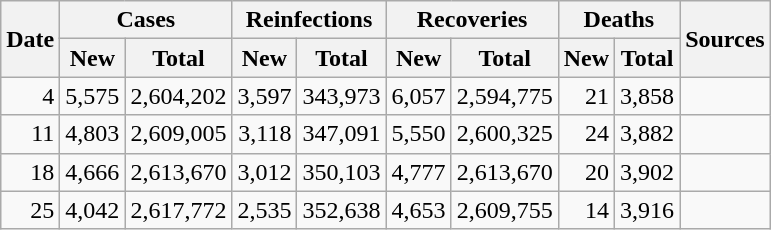<table class="wikitable sortable mw-collapsible mw-collapsed sticky-header-multi sort-under" style="text-align:right;">
<tr>
<th rowspan=2>Date</th>
<th colspan=2>Cases</th>
<th colspan=2>Reinfections</th>
<th colspan=2>Recoveries</th>
<th colspan=2>Deaths</th>
<th rowspan=2 class="unsortable">Sources</th>
</tr>
<tr>
<th>New</th>
<th>Total</th>
<th>New</th>
<th>Total</th>
<th>New</th>
<th>Total</th>
<th>New</th>
<th>Total</th>
</tr>
<tr>
<td>4</td>
<td>5,575</td>
<td>2,604,202</td>
<td>3,597</td>
<td>343,973</td>
<td>6,057</td>
<td>2,594,775</td>
<td>21</td>
<td>3,858</td>
<td></td>
</tr>
<tr>
<td>11</td>
<td>4,803</td>
<td>2,609,005</td>
<td>3,118</td>
<td>347,091</td>
<td>5,550</td>
<td>2,600,325</td>
<td>24</td>
<td>3,882</td>
<td></td>
</tr>
<tr>
<td>18</td>
<td>4,666</td>
<td>2,613,670</td>
<td>3,012</td>
<td>350,103</td>
<td>4,777</td>
<td>2,613,670</td>
<td>20</td>
<td>3,902</td>
<td></td>
</tr>
<tr>
<td>25</td>
<td>4,042</td>
<td>2,617,772</td>
<td>2,535</td>
<td>352,638</td>
<td>4,653</td>
<td>2,609,755</td>
<td>14</td>
<td>3,916</td>
<td></td>
</tr>
</table>
